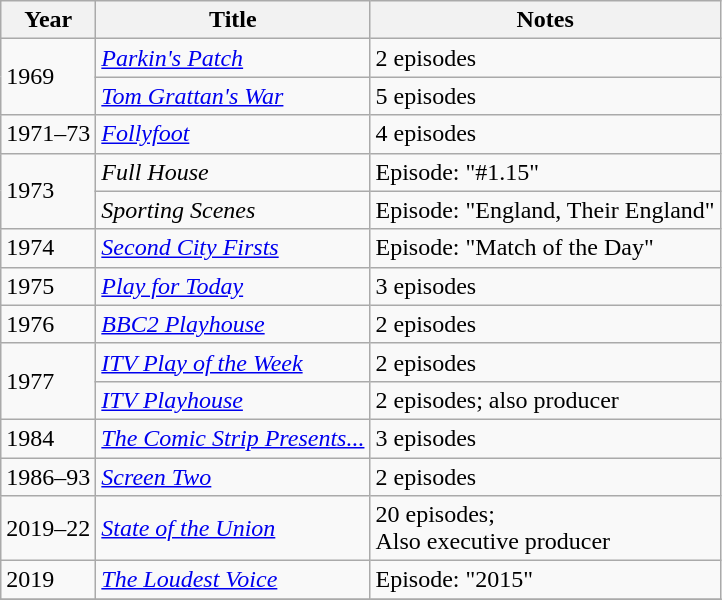<table class="wikitable">
<tr>
<th>Year</th>
<th>Title</th>
<th>Notes</th>
</tr>
<tr>
<td rowspan=2>1969</td>
<td><em><a href='#'>Parkin's Patch</a></em></td>
<td>2 episodes</td>
</tr>
<tr>
<td><em><a href='#'>Tom Grattan's War</a></em></td>
<td>5 episodes</td>
</tr>
<tr>
<td>1971–73</td>
<td><em><a href='#'>Follyfoot</a></em></td>
<td>4 episodes</td>
</tr>
<tr>
<td rowspan=2>1973</td>
<td><em>Full House</em></td>
<td>Episode: "#1.15"</td>
</tr>
<tr>
<td><em>Sporting Scenes</em></td>
<td>Episode: "England, Their England"</td>
</tr>
<tr>
<td>1974</td>
<td><em><a href='#'>Second City Firsts</a></em></td>
<td>Episode: "Match of the Day"</td>
</tr>
<tr>
<td>1975</td>
<td><em><a href='#'>Play for Today</a></em></td>
<td>3 episodes</td>
</tr>
<tr>
<td>1976</td>
<td><em><a href='#'>BBC2 Playhouse</a></em></td>
<td>2 episodes</td>
</tr>
<tr>
<td rowspan=2>1977</td>
<td><em><a href='#'>ITV Play of the Week</a></em></td>
<td>2 episodes</td>
</tr>
<tr>
<td><em><a href='#'>ITV Playhouse</a></em></td>
<td>2 episodes; also producer</td>
</tr>
<tr>
<td>1984</td>
<td><em><a href='#'>The Comic Strip Presents...</a></em></td>
<td>3 episodes</td>
</tr>
<tr>
<td>1986–93</td>
<td><em><a href='#'>Screen Two</a></em></td>
<td>2 episodes</td>
</tr>
<tr>
<td>2019–22</td>
<td><em><a href='#'>State of the Union</a></em></td>
<td>20 episodes;<br>Also executive producer</td>
</tr>
<tr>
<td>2019</td>
<td><em><a href='#'>The Loudest Voice</a></em></td>
<td>Episode: "2015"</td>
</tr>
<tr>
</tr>
</table>
